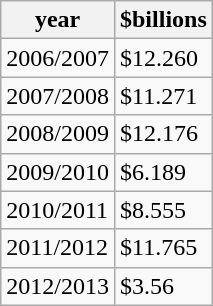<table class="wikitable">
<tr>
<th>year</th>
<th>$billions</th>
</tr>
<tr>
<td>2006/2007</td>
<td>$12.260</td>
</tr>
<tr>
<td>2007/2008</td>
<td>$11.271</td>
</tr>
<tr>
<td>2008/2009</td>
<td>$12.176</td>
</tr>
<tr>
<td>2009/2010</td>
<td>$6.189</td>
</tr>
<tr>
<td>2010/2011</td>
<td>$8.555</td>
</tr>
<tr>
<td>2011/2012</td>
<td>$11.765</td>
</tr>
<tr>
<td>2012/2013</td>
<td>$3.56</td>
</tr>
</table>
